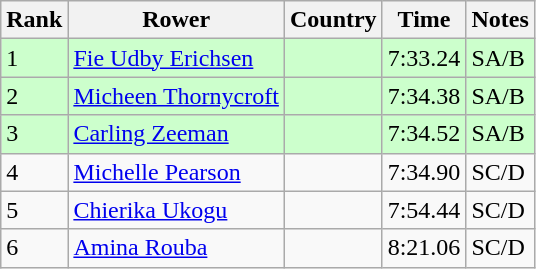<table class="wikitable">
<tr>
<th>Rank</th>
<th>Rower</th>
<th>Country</th>
<th>Time</th>
<th>Notes</th>
</tr>
<tr bgcolor=ccffcc>
<td>1</td>
<td><a href='#'>Fie Udby Erichsen</a></td>
<td></td>
<td>7:33.24</td>
<td>SA/B</td>
</tr>
<tr bgcolor=ccffcc>
<td>2</td>
<td><a href='#'>Micheen Thornycroft</a></td>
<td></td>
<td>7:34.38</td>
<td>SA/B</td>
</tr>
<tr bgcolor=ccffcc>
<td>3</td>
<td><a href='#'>Carling Zeeman</a></td>
<td></td>
<td>7:34.52</td>
<td>SA/B</td>
</tr>
<tr>
<td>4</td>
<td><a href='#'>Michelle Pearson</a></td>
<td></td>
<td>7:34.90</td>
<td>SC/D</td>
</tr>
<tr>
<td>5</td>
<td><a href='#'>Chierika Ukogu</a></td>
<td></td>
<td>7:54.44</td>
<td>SC/D</td>
</tr>
<tr>
<td>6</td>
<td><a href='#'>Amina Rouba</a></td>
<td></td>
<td>8:21.06</td>
<td>SC/D</td>
</tr>
</table>
